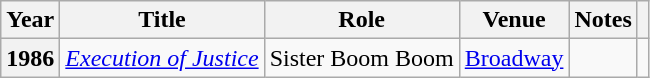<table class="wikitable plainrowheaders" style="margin-right: 0;">
<tr>
<th scope="col">Year</th>
<th scope="col">Title</th>
<th scope="col">Role</th>
<th scope="col">Venue</th>
<th scope="col">Notes</th>
<th scope="col"></th>
</tr>
<tr>
<th scope=row>1986</th>
<td><em><a href='#'>Execution of Justice</a></em></td>
<td>Sister Boom Boom</td>
<td><a href='#'>Broadway</a></td>
<td></td>
<td style="text-align: center;"></td>
</tr>
</table>
